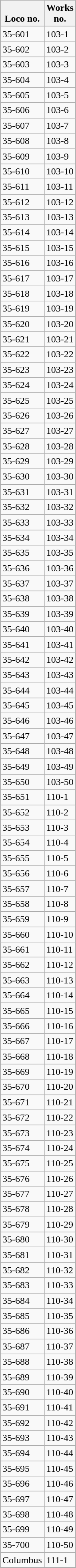<table class="wikitable collapsible sortable collapsed" style="margin:0.5em auto; font-size:100%;">
<tr>
<th><br>Loco no.</th>
<th>Works<br>no.</th>
</tr>
<tr>
<td>35-601</td>
<td>103-1</td>
</tr>
<tr>
<td>35-602</td>
<td>103-2</td>
</tr>
<tr>
<td>35-603</td>
<td>103-3</td>
</tr>
<tr>
<td>35-604</td>
<td>103-4</td>
</tr>
<tr>
<td>35-605</td>
<td>103-5</td>
</tr>
<tr>
<td>35-606</td>
<td>103-6</td>
</tr>
<tr>
<td>35-607</td>
<td>103-7</td>
</tr>
<tr>
<td>35-608</td>
<td>103-8</td>
</tr>
<tr>
<td>35-609</td>
<td>103-9</td>
</tr>
<tr>
<td>35-610</td>
<td>103-10</td>
</tr>
<tr>
<td>35-611</td>
<td>103-11</td>
</tr>
<tr>
<td>35-612</td>
<td>103-12</td>
</tr>
<tr>
<td>35-613</td>
<td>103-13</td>
</tr>
<tr>
<td>35-614</td>
<td>103-14</td>
</tr>
<tr>
<td>35-615</td>
<td>103-15</td>
</tr>
<tr>
<td>35-616</td>
<td>103-16</td>
</tr>
<tr>
<td>35-617</td>
<td>103-17</td>
</tr>
<tr>
<td>35-618</td>
<td>103-18</td>
</tr>
<tr>
<td>35-619</td>
<td>103-19</td>
</tr>
<tr>
<td>35-620</td>
<td>103-20</td>
</tr>
<tr>
<td>35-621</td>
<td>103-21</td>
</tr>
<tr>
<td>35-622</td>
<td>103-22</td>
</tr>
<tr>
<td>35-623</td>
<td>103-23</td>
</tr>
<tr>
<td>35-624</td>
<td>103-24</td>
</tr>
<tr>
<td>35-625</td>
<td>103-25</td>
</tr>
<tr>
<td>35-626</td>
<td>103-26</td>
</tr>
<tr>
<td>35-627</td>
<td>103-27</td>
</tr>
<tr>
<td>35-628</td>
<td>103-28</td>
</tr>
<tr>
<td>35-629</td>
<td>103-29</td>
</tr>
<tr>
<td>35-630</td>
<td>103-30</td>
</tr>
<tr>
<td>35-631</td>
<td>103-31</td>
</tr>
<tr>
<td>35-632</td>
<td>103-32</td>
</tr>
<tr>
<td>35-633</td>
<td>103-33</td>
</tr>
<tr>
<td>35-634</td>
<td>103-34</td>
</tr>
<tr>
<td>35-635</td>
<td>103-35</td>
</tr>
<tr>
<td>35-636</td>
<td>103-36</td>
</tr>
<tr>
<td>35-637</td>
<td>103-37</td>
</tr>
<tr>
<td>35-638</td>
<td>103-38</td>
</tr>
<tr>
<td>35-639</td>
<td>103-39</td>
</tr>
<tr>
<td>35-640</td>
<td>103-40</td>
</tr>
<tr>
<td>35-641</td>
<td>103-41</td>
</tr>
<tr>
<td>35-642</td>
<td>103-42</td>
</tr>
<tr>
<td>35-643</td>
<td>103-43</td>
</tr>
<tr>
<td>35-644</td>
<td>103-44</td>
</tr>
<tr>
<td>35-645</td>
<td>103-45</td>
</tr>
<tr>
<td>35-646</td>
<td>103-46</td>
</tr>
<tr>
<td>35-647</td>
<td>103-47</td>
</tr>
<tr>
<td>35-648</td>
<td>103-48</td>
</tr>
<tr>
<td>35-649</td>
<td>103-49</td>
</tr>
<tr>
<td>35-650</td>
<td>103-50</td>
</tr>
<tr>
<td>35-651</td>
<td>110-1</td>
</tr>
<tr>
<td>35-652</td>
<td>110-2</td>
</tr>
<tr>
<td>35-653</td>
<td>110-3</td>
</tr>
<tr>
<td>35-654</td>
<td>110-4</td>
</tr>
<tr>
<td>35-655</td>
<td>110-5</td>
</tr>
<tr>
<td>35-656</td>
<td>110-6</td>
</tr>
<tr>
<td>35-657</td>
<td>110-7</td>
</tr>
<tr>
<td>35-658</td>
<td>110-8</td>
</tr>
<tr>
<td>35-659</td>
<td>110-9</td>
</tr>
<tr>
<td>35-660</td>
<td>110-10</td>
</tr>
<tr>
<td>35-661</td>
<td>110-11</td>
</tr>
<tr>
<td>35-662</td>
<td>110-12</td>
</tr>
<tr>
<td>35-663</td>
<td>110-13</td>
</tr>
<tr>
<td>35-664</td>
<td>110-14</td>
</tr>
<tr>
<td>35-665</td>
<td>110-15</td>
</tr>
<tr>
<td>35-666</td>
<td>110-16</td>
</tr>
<tr>
<td>35-667</td>
<td>110-17</td>
</tr>
<tr>
<td>35-668</td>
<td>110-18</td>
</tr>
<tr>
<td>35-669</td>
<td>110-19</td>
</tr>
<tr>
<td>35-670</td>
<td>110-20</td>
</tr>
<tr>
<td>35-671</td>
<td>110-21</td>
</tr>
<tr>
<td>35-672</td>
<td>110-22</td>
</tr>
<tr>
<td>35-673</td>
<td>110-23</td>
</tr>
<tr>
<td>35-674</td>
<td>110-24</td>
</tr>
<tr>
<td>35-675</td>
<td>110-25</td>
</tr>
<tr>
<td>35-676</td>
<td>110-26</td>
</tr>
<tr>
<td>35-677</td>
<td>110-27</td>
</tr>
<tr>
<td>35-678</td>
<td>110-28</td>
</tr>
<tr>
<td>35-679</td>
<td>110-29</td>
</tr>
<tr>
<td>35-680</td>
<td>110-30</td>
</tr>
<tr>
<td>35-681</td>
<td>110-31</td>
</tr>
<tr>
<td>35-682</td>
<td>110-32</td>
</tr>
<tr>
<td>35-683</td>
<td>110-33</td>
</tr>
<tr>
<td>35-684</td>
<td>110-34</td>
</tr>
<tr>
<td>35-685</td>
<td>110-35</td>
</tr>
<tr>
<td>35-686</td>
<td>110-36</td>
</tr>
<tr>
<td>35-687</td>
<td>110-37</td>
</tr>
<tr>
<td>35-688</td>
<td>110-38</td>
</tr>
<tr>
<td>35-689</td>
<td>110-39</td>
</tr>
<tr>
<td>35-690</td>
<td>110-40</td>
</tr>
<tr>
<td>35-691</td>
<td>110-41</td>
</tr>
<tr>
<td>35-692</td>
<td>110-42</td>
</tr>
<tr>
<td>35-693</td>
<td>110-43</td>
</tr>
<tr>
<td>35-694</td>
<td>110-44</td>
</tr>
<tr>
<td>35-695</td>
<td>110-45</td>
</tr>
<tr>
<td>35-696</td>
<td>110-46</td>
</tr>
<tr>
<td>35-697</td>
<td>110-47</td>
</tr>
<tr>
<td>35-698</td>
<td>110-48</td>
</tr>
<tr>
<td>35-699</td>
<td>110-49</td>
</tr>
<tr>
<td>35-700</td>
<td>110-50</td>
</tr>
<tr>
<td>Columbus</td>
<td>111-1</td>
</tr>
<tr>
</tr>
</table>
